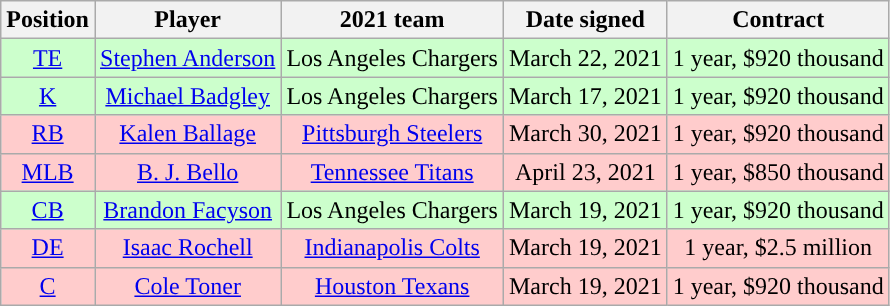<table class="wikitable" style="text-align:center">
<tr>
<th>Position</th>
<th>Player</th>
<th>2021 team</th>
<th>Date signed</th>
<th>Contract</th>
</tr>
<tr style="background:#cfc">
<td><a href='#'>TE</a></td>
<td><a href='#'>Stephen Anderson</a></td>
<td>Los Angeles Chargers</td>
<td>March 22, 2021</td>
<td>1 year, $920 thousand</td>
</tr>
<tr style="background:#cfc">
<td><a href='#'>K</a></td>
<td><a href='#'>Michael Badgley</a></td>
<td>Los Angeles Chargers</td>
<td>March 17, 2021</td>
<td>1 year, $920 thousand</td>
</tr>
<tr style="background:#fcc">
<td><a href='#'>RB</a></td>
<td><a href='#'>Kalen Ballage</a></td>
<td><a href='#'>Pittsburgh Steelers</a></td>
<td>March 30, 2021</td>
<td>1 year, $920 thousand</td>
</tr>
<tr style="background:#fcc">
<td><a href='#'>MLB</a></td>
<td><a href='#'>B. J. Bello</a></td>
<td><a href='#'>Tennessee Titans</a></td>
<td>April 23, 2021</td>
<td>1 year, $850 thousand</td>
</tr>
<tr style="background:#cfc">
<td><a href='#'>CB</a></td>
<td><a href='#'>Brandon Facyson</a></td>
<td>Los Angeles Chargers</td>
<td>March 19, 2021</td>
<td>1 year, $920 thousand</td>
</tr>
<tr style="background:#fcc">
<td><a href='#'>DE</a></td>
<td><a href='#'>Isaac Rochell</a></td>
<td><a href='#'>Indianapolis Colts</a></td>
<td>March 19, 2021</td>
<td>1 year, $2.5 million</td>
</tr>
<tr style="background:#fcc">
<td><a href='#'>C</a></td>
<td><a href='#'>Cole Toner</a></td>
<td><a href='#'>Houston Texans</a></td>
<td>March 19, 2021</td>
<td>1 year, $920 thousand</td>
</tr>
</table>
